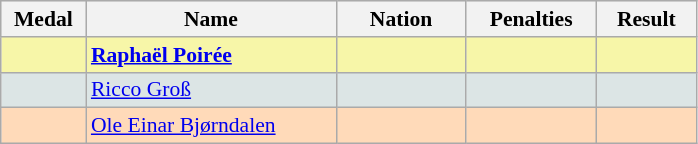<table class=wikitable style="border:1px solid #AAAAAA;font-size:90%">
<tr bgcolor="#E4E4E4">
<th style="border-bottom:1px solid #AAAAAA" width=50>Medal</th>
<th style="border-bottom:1px solid #AAAAAA" width=160>Name</th>
<th style="border-bottom:1px solid #AAAAAA" width=80>Nation</th>
<th style="border-bottom:1px solid #AAAAAA" width=80>Penalties</th>
<th style="border-bottom:1px solid #AAAAAA" width=60>Result</th>
</tr>
<tr bgcolor="#F7F6A8">
<td align="center"></td>
<td><strong><a href='#'>Raphaël Poirée</a></strong></td>
<td align="center"></td>
<td align="center"></td>
<td align="right"></td>
</tr>
<tr bgcolor="#DCE5E5">
<td align="center"></td>
<td><a href='#'>Ricco Groß</a></td>
<td align="center"></td>
<td align="center"></td>
<td align="right"></td>
</tr>
<tr bgcolor="#FFDAB9">
<td align="center"></td>
<td><a href='#'>Ole Einar Bjørndalen</a></td>
<td align="center"></td>
<td align="center"></td>
<td align="right"></td>
</tr>
</table>
